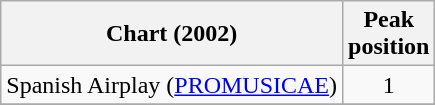<table class="wikitable sortable">
<tr>
<th>Chart (2002)</th>
<th>Peak<br>position</th>
</tr>
<tr>
<td>Spanish Airplay (<a href='#'>PROMUSICAE</a>)</td>
<td align="center">1</td>
</tr>
<tr>
</tr>
<tr>
</tr>
</table>
